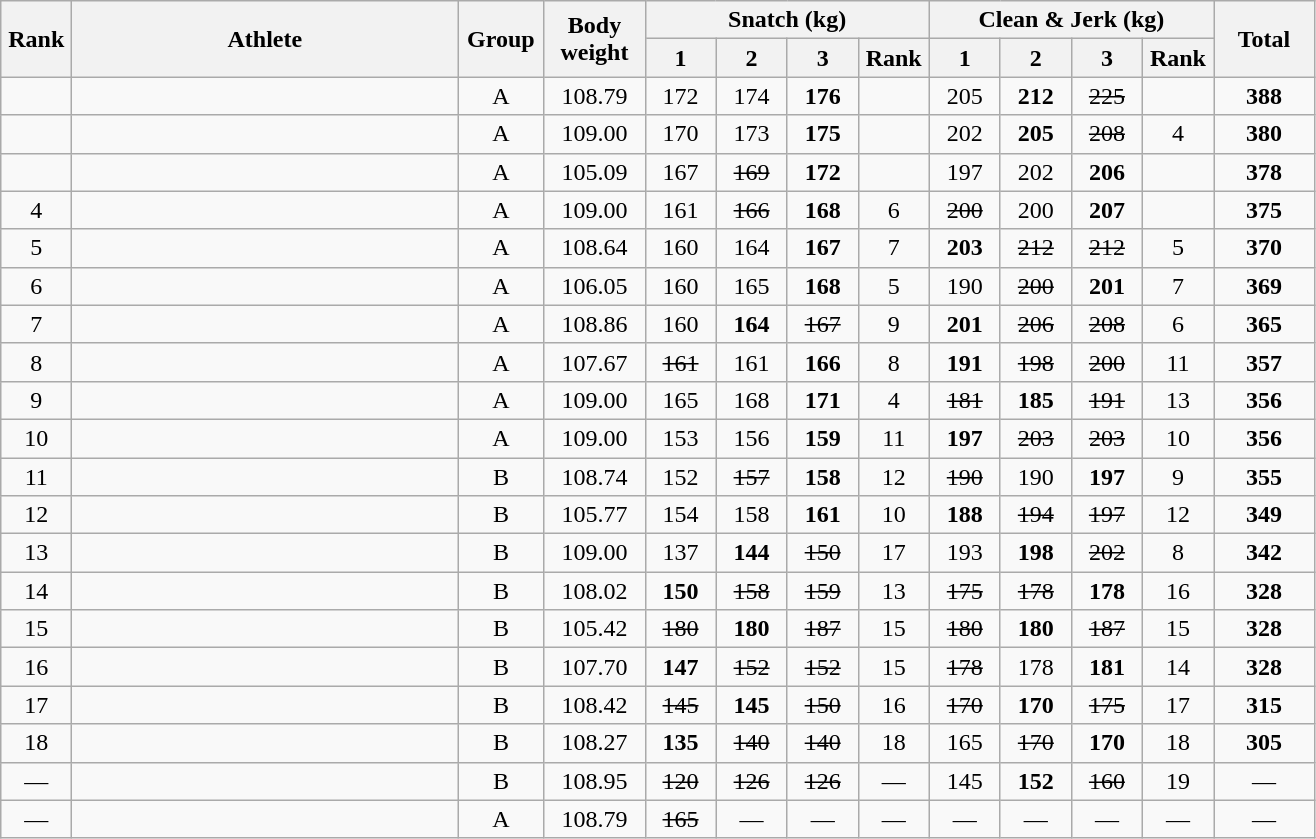<table class = "wikitable" style="text-align:center;">
<tr>
<th rowspan=2 width=40>Rank</th>
<th rowspan=2 width=250>Athlete</th>
<th rowspan=2 width=50>Group</th>
<th rowspan=2 width=60>Body weight</th>
<th colspan=4>Snatch (kg)</th>
<th colspan=4>Clean & Jerk (kg)</th>
<th rowspan=2 width=60>Total</th>
</tr>
<tr>
<th width=40>1</th>
<th width=40>2</th>
<th width=40>3</th>
<th width=40>Rank</th>
<th width=40>1</th>
<th width=40>2</th>
<th width=40>3</th>
<th width=40>Rank</th>
</tr>
<tr>
<td></td>
<td align=left></td>
<td>A</td>
<td>108.79</td>
<td>172</td>
<td>174</td>
<td><strong>176</strong></td>
<td></td>
<td>205</td>
<td><strong>212</strong></td>
<td><s>225</s></td>
<td></td>
<td><strong>388</strong></td>
</tr>
<tr>
<td></td>
<td align=left></td>
<td>A</td>
<td>109.00</td>
<td>170</td>
<td>173</td>
<td><strong>175</strong></td>
<td></td>
<td>202</td>
<td><strong>205</strong></td>
<td><s>208</s></td>
<td>4</td>
<td><strong>380</strong></td>
</tr>
<tr>
<td></td>
<td align=left></td>
<td>A</td>
<td>105.09</td>
<td>167</td>
<td><s>169</s></td>
<td><strong>172</strong></td>
<td></td>
<td>197</td>
<td>202</td>
<td><strong>206</strong></td>
<td></td>
<td><strong>378</strong></td>
</tr>
<tr>
<td>4</td>
<td align=left></td>
<td>A</td>
<td>109.00</td>
<td>161</td>
<td><s>166</s></td>
<td><strong>168</strong></td>
<td>6</td>
<td><s>200</s></td>
<td>200</td>
<td><strong>207</strong></td>
<td></td>
<td><strong>375</strong></td>
</tr>
<tr>
<td>5</td>
<td align=left></td>
<td>A</td>
<td>108.64</td>
<td>160</td>
<td>164</td>
<td><strong>167</strong></td>
<td>7</td>
<td><strong>203</strong></td>
<td><s>212</s></td>
<td><s>212</s></td>
<td>5</td>
<td><strong>370</strong></td>
</tr>
<tr>
<td>6</td>
<td align=left></td>
<td>A</td>
<td>106.05</td>
<td>160</td>
<td>165</td>
<td><strong>168</strong></td>
<td>5</td>
<td>190</td>
<td><s>200</s></td>
<td><strong>201</strong></td>
<td>7</td>
<td><strong>369</strong></td>
</tr>
<tr>
<td>7</td>
<td align=left></td>
<td>A</td>
<td>108.86</td>
<td>160</td>
<td><strong>164</strong></td>
<td><s>167</s></td>
<td>9</td>
<td><strong>201</strong></td>
<td><s>206</s></td>
<td><s>208</s></td>
<td>6</td>
<td><strong>365</strong></td>
</tr>
<tr>
<td>8</td>
<td align=left></td>
<td>A</td>
<td>107.67</td>
<td><s>161</s></td>
<td>161</td>
<td><strong>166</strong></td>
<td>8</td>
<td><strong>191</strong></td>
<td><s>198</s></td>
<td><s>200</s></td>
<td>11</td>
<td><strong>357</strong></td>
</tr>
<tr>
<td>9</td>
<td align=left></td>
<td>A</td>
<td>109.00</td>
<td>165</td>
<td>168</td>
<td><strong>171</strong></td>
<td>4</td>
<td><s>181</s></td>
<td><strong>185</strong></td>
<td><s>191</s></td>
<td>13</td>
<td><strong>356</strong></td>
</tr>
<tr>
<td>10</td>
<td align=left></td>
<td>A</td>
<td>109.00</td>
<td>153</td>
<td>156</td>
<td><strong>159</strong></td>
<td>11</td>
<td><strong>197</strong></td>
<td><s>203</s></td>
<td><s>203</s></td>
<td>10</td>
<td><strong>356</strong></td>
</tr>
<tr>
<td>11</td>
<td align=left></td>
<td>B</td>
<td>108.74</td>
<td>152</td>
<td><s>157</s></td>
<td><strong>158</strong></td>
<td>12</td>
<td><s>190</s></td>
<td>190</td>
<td><strong>197</strong></td>
<td>9</td>
<td><strong>355</strong></td>
</tr>
<tr>
<td>12</td>
<td align=left></td>
<td>B</td>
<td>105.77</td>
<td>154</td>
<td>158</td>
<td><strong>161</strong></td>
<td>10</td>
<td><strong>188</strong></td>
<td><s>194</s></td>
<td><s>197</s></td>
<td>12</td>
<td><strong>349</strong></td>
</tr>
<tr>
<td>13</td>
<td align=left></td>
<td>B</td>
<td>109.00</td>
<td>137</td>
<td><strong>144</strong></td>
<td><s>150</s></td>
<td>17</td>
<td>193</td>
<td><strong>198</strong></td>
<td><s>202</s></td>
<td>8</td>
<td><strong>342</strong></td>
</tr>
<tr>
<td>14</td>
<td align=left></td>
<td>B</td>
<td>108.02</td>
<td><strong>150</strong></td>
<td><s>158</s></td>
<td><s>159</s></td>
<td>13</td>
<td><s>175</s></td>
<td><s>178</s></td>
<td><strong>178</strong></td>
<td>16</td>
<td><strong>328</strong></td>
</tr>
<tr>
<td>15</td>
<td align=left></td>
<td>B</td>
<td>105.42</td>
<td><s>180</s></td>
<td><strong>180</strong></td>
<td><s>187</s></td>
<td>15</td>
<td><s>180</s></td>
<td><strong>180</strong></td>
<td><s>187</s></td>
<td>15</td>
<td><strong>328</strong></td>
</tr>
<tr>
<td>16</td>
<td align=left></td>
<td>B</td>
<td>107.70</td>
<td><strong>147</strong></td>
<td><s>152</s></td>
<td><s>152</s></td>
<td>15</td>
<td><s>178</s></td>
<td>178</td>
<td><strong>181</strong></td>
<td>14</td>
<td><strong>328</strong></td>
</tr>
<tr>
<td>17</td>
<td align=left></td>
<td>B</td>
<td>108.42</td>
<td><s>145</s></td>
<td><strong>145</strong></td>
<td><s>150</s></td>
<td>16</td>
<td><s>170</s></td>
<td><strong>170</strong></td>
<td><s>175</s></td>
<td>17</td>
<td><strong>315</strong></td>
</tr>
<tr>
<td>18</td>
<td align=left></td>
<td>B</td>
<td>108.27</td>
<td><strong>135</strong></td>
<td><s>140</s></td>
<td><s>140</s></td>
<td>18</td>
<td>165</td>
<td><s>170</s></td>
<td><strong>170</strong></td>
<td>18</td>
<td><strong>305</strong></td>
</tr>
<tr>
<td>—</td>
<td align=left></td>
<td>B</td>
<td>108.95</td>
<td><s>120</s></td>
<td><s>126</s></td>
<td><s>126</s></td>
<td>—</td>
<td>145</td>
<td><strong>152</strong></td>
<td><s>160</s></td>
<td>19</td>
<td>—</td>
</tr>
<tr>
<td>—</td>
<td align=left></td>
<td>A</td>
<td>108.79</td>
<td><s>165</s></td>
<td>—</td>
<td>—</td>
<td>—</td>
<td>—</td>
<td>—</td>
<td>—</td>
<td>—</td>
<td>—</td>
</tr>
</table>
